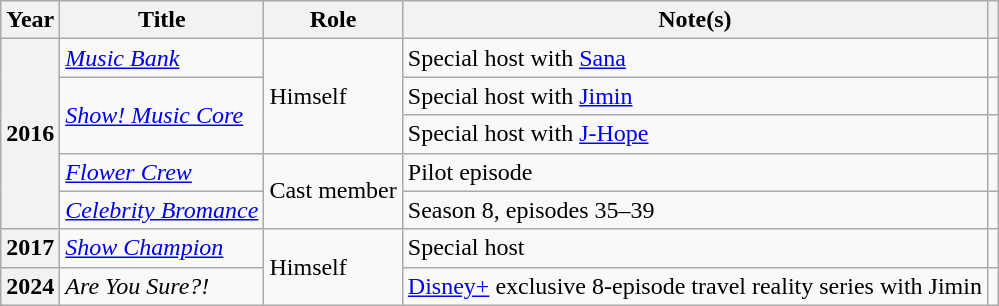<table class="wikitable  plainrowheaders">
<tr>
<th scope="col">Year</th>
<th scope="col">Title</th>
<th scope="col">Role</th>
<th scope="col">Note(s)</th>
<th scope="col"></th>
</tr>
<tr>
<th scope="row" rowspan="5">2016</th>
<td><em><a href='#'>Music Bank</a></em></td>
<td rowspan="3">Himself</td>
<td>Special host with <a href='#'>Sana</a></td>
<td style="text-align:center;"></td>
</tr>
<tr>
<td rowspan="2"><em><a href='#'>Show! Music Core</a></em></td>
<td>Special host with <a href='#'>Jimin</a></td>
<td style="text-align:center;"></td>
</tr>
<tr>
<td>Special host with <a href='#'>J-Hope</a></td>
<td style="text-align:center;"></td>
</tr>
<tr>
<td><em><a href='#'>Flower Crew</a></em></td>
<td rowspan="2">Cast member</td>
<td>Pilot episode</td>
<td style="text-align:center;"></td>
</tr>
<tr>
<td><em><a href='#'>Celebrity Bromance</a></em></td>
<td>Season 8, episodes 35–39</td>
<td style="text-align:center;"></td>
</tr>
<tr>
<th scope="row">2017</th>
<td><em><a href='#'>Show Champion</a></em></td>
<td rowspan="2">Himself</td>
<td>Special host</td>
<td style="text-align:center;"></td>
</tr>
<tr>
<th scope="row">2024</th>
<td><em>Are You Sure?!</em></td>
<td><a href='#'>Disney+</a> exclusive 8-episode travel reality series with Jimin</td>
<td style="text-align:center;"></td>
</tr>
</table>
